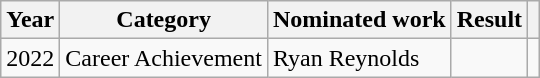<table class="wikitable">
<tr>
<th>Year</th>
<th>Category</th>
<th>Nominated work</th>
<th>Result</th>
<th></th>
</tr>
<tr>
<td>2022</td>
<td>Career Achievement</td>
<td>Ryan Reynolds</td>
<td></td>
<td></td>
</tr>
</table>
